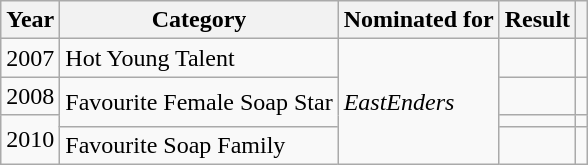<table class="wikitable plainrowheaders">
<tr>
<th scope="col">Year</th>
<th scope="col">Category</th>
<th scope="col">Nominated for</th>
<th scope="col">Result</th>
<th scope="col"></th>
</tr>
<tr>
<td align="center">2007</td>
<td>Hot Young Talent</td>
<td rowspan="4"><em>EastEnders</em></td>
<td></td>
<td align="center"></td>
</tr>
<tr>
<td align="center">2008</td>
<td rowspan="2">Favourite Female Soap Star</td>
<td></td>
<td align="center"></td>
</tr>
<tr>
<td rowspan = "2" align="center">2010</td>
<td></td>
<td align="center"></td>
</tr>
<tr>
<td>Favourite Soap Family</td>
<td></td>
<td align="center"></td>
</tr>
</table>
